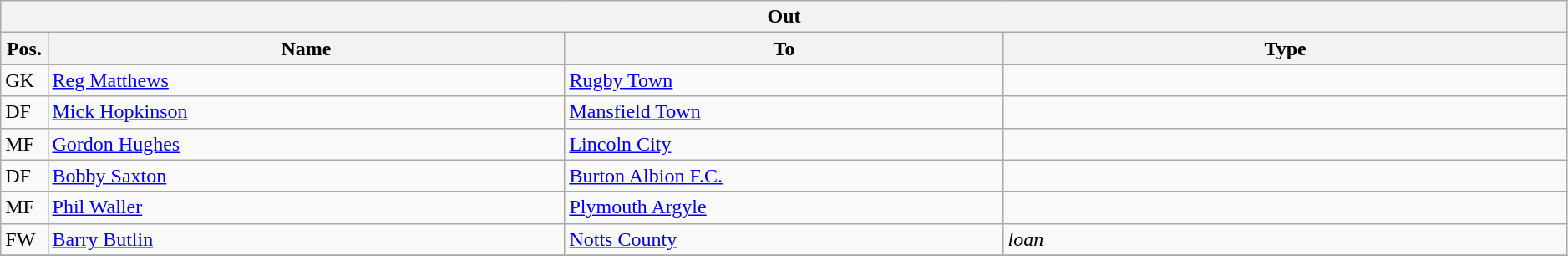<table class="wikitable" style="font-size:100%;width:99%;">
<tr>
<th colspan="4">Out</th>
</tr>
<tr>
<th width=3%>Pos.</th>
<th width=33%>Name</th>
<th width=28%>To</th>
<th width=36%>Type</th>
</tr>
<tr>
<td>GK</td>
<td><a href='#'>Reg Matthews</a></td>
<td><a href='#'>Rugby Town</a></td>
<td></td>
</tr>
<tr>
<td>DF</td>
<td><a href='#'>Mick Hopkinson</a></td>
<td><a href='#'>Mansfield Town</a></td>
<td></td>
</tr>
<tr>
<td>MF</td>
<td><a href='#'>Gordon Hughes</a></td>
<td><a href='#'>Lincoln City</a></td>
<td></td>
</tr>
<tr>
<td>DF</td>
<td><a href='#'>Bobby Saxton</a></td>
<td><a href='#'>Burton Albion F.C.</a></td>
<td></td>
</tr>
<tr>
<td>MF</td>
<td><a href='#'>Phil Waller</a></td>
<td><a href='#'>Plymouth Argyle</a></td>
<td></td>
</tr>
<tr>
<td>FW</td>
<td><a href='#'>Barry Butlin</a></td>
<td><a href='#'>Notts County</a></td>
<td><em>loan</em></td>
</tr>
<tr>
</tr>
</table>
